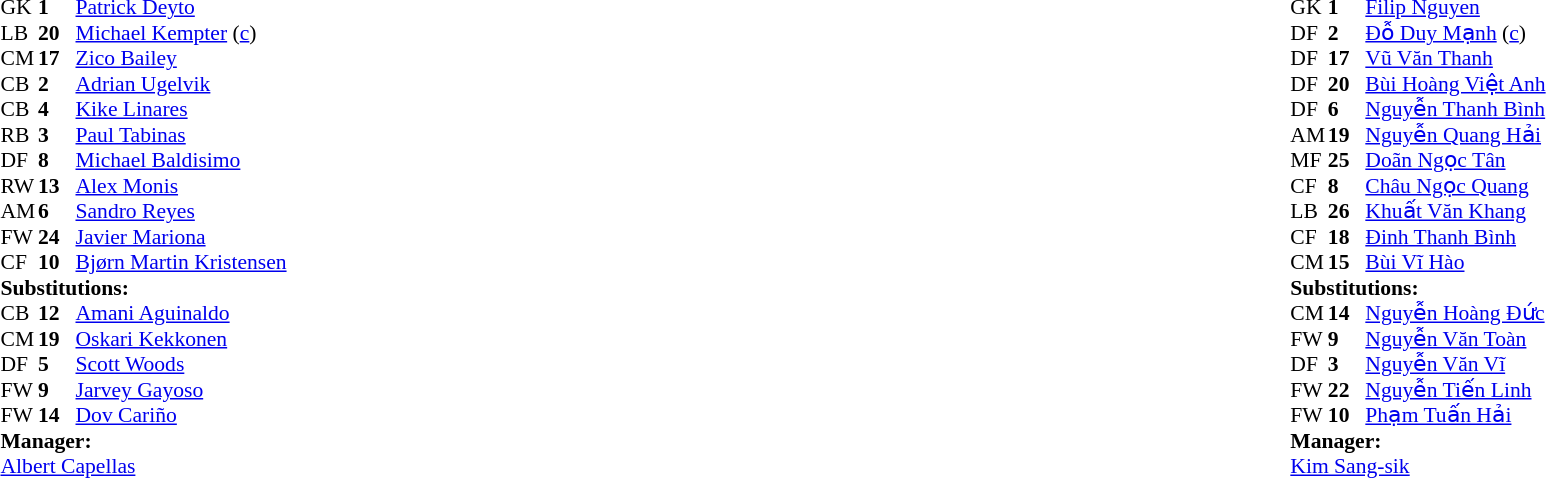<table width="100%">
<tr>
<td valign="top" width="40%"><br><table style="font-size:90%" cellspacing="0" cellpadding="0">
<tr>
<th width=25></th>
<th width=25></th>
</tr>
<tr>
<td>GK</td>
<td><strong>1</strong></td>
<td><a href='#'>Patrick Deyto</a></td>
</tr>
<tr>
<td>LB</td>
<td><strong>20</strong></td>
<td><a href='#'>Michael Kempter</a> (<a href='#'>c</a>)</td>
<td></td>
<td></td>
</tr>
<tr>
<td>CM</td>
<td><strong>17</strong></td>
<td><a href='#'>Zico Bailey</a></td>
</tr>
<tr>
<td>CB</td>
<td><strong>2</strong></td>
<td><a href='#'>Adrian Ugelvik</a></td>
</tr>
<tr>
<td>CB</td>
<td><strong>4</strong></td>
<td><a href='#'>Kike Linares</a></td>
<td></td>
<td></td>
</tr>
<tr>
<td>RB</td>
<td><strong>3</strong></td>
<td><a href='#'>Paul Tabinas</a></td>
</tr>
<tr>
<td>DF</td>
<td><strong>8</strong></td>
<td><a href='#'>Michael Baldisimo</a></td>
<td></td>
<td></td>
</tr>
<tr>
<td>RW</td>
<td><strong>13</strong></td>
<td><a href='#'>Alex Monis</a></td>
</tr>
<tr>
<td>AM</td>
<td><strong>6</strong></td>
<td><a href='#'>Sandro Reyes</a></td>
</tr>
<tr>
<td>FW</td>
<td><strong>24</strong></td>
<td><a href='#'>Javier Mariona</a></td>
<td></td>
<td></td>
</tr>
<tr>
<td>CF</td>
<td><strong>10</strong></td>
<td><a href='#'>Bjørn Martin Kristensen</a></td>
<td></td>
<td></td>
</tr>
<tr>
<td colspan=3><strong>Substitutions:</strong></td>
</tr>
<tr>
<td>CB</td>
<td><strong>12</strong></td>
<td><a href='#'>Amani Aguinaldo</a></td>
<td></td>
<td></td>
</tr>
<tr>
<td>CM</td>
<td><strong>19</strong></td>
<td><a href='#'>Oskari Kekkonen</a></td>
<td></td>
<td></td>
</tr>
<tr>
<td>DF</td>
<td><strong>5</strong></td>
<td><a href='#'>Scott Woods</a></td>
<td></td>
<td></td>
</tr>
<tr>
<td>FW</td>
<td><strong>9</strong></td>
<td><a href='#'>Jarvey Gayoso</a></td>
<td></td>
<td></td>
</tr>
<tr>
<td>FW</td>
<td><strong>14</strong></td>
<td><a href='#'>Dov Cariño</a></td>
<td></td>
<td></td>
</tr>
<tr>
<td colspan=3><strong>Manager:</strong></td>
</tr>
<tr>
<td colspan=3> <a href='#'>Albert Capellas</a></td>
</tr>
</table>
</td>
<td valign="top"></td>
<td valign="top" width="50%"><br><table style="font-size:90%; margin:auto" cellspacing="0" cellpadding="0">
<tr>
<th width=25></th>
<th width=25></th>
</tr>
<tr>
<td>GK</td>
<td><strong>1</strong></td>
<td><a href='#'>Filip Nguyen</a></td>
</tr>
<tr>
<td>DF</td>
<td><strong>2</strong></td>
<td><a href='#'>Đỗ Duy Mạnh</a> (<a href='#'>c</a>)</td>
</tr>
<tr>
<td>DF</td>
<td><strong>17</strong></td>
<td><a href='#'>Vũ Văn Thanh</a></td>
</tr>
<tr>
<td>DF</td>
<td><strong>20</strong></td>
<td><a href='#'>Bùi Hoàng Việt Anh</a></td>
</tr>
<tr>
<td>DF</td>
<td><strong>6</strong></td>
<td><a href='#'>Nguyễn Thanh Bình</a></td>
<td></td>
<td></td>
</tr>
<tr>
<td>AM</td>
<td><strong>19</strong></td>
<td><a href='#'>Nguyễn Quang Hải</a></td>
<td></td>
<td></td>
</tr>
<tr>
<td>MF</td>
<td><strong>25</strong></td>
<td><a href='#'>Doãn Ngọc Tân</a></td>
</tr>
<tr>
<td>CF</td>
<td><strong>8</strong></td>
<td><a href='#'>Châu Ngọc Quang</a></td>
<td></td>
<td></td>
</tr>
<tr>
<td>LB</td>
<td><strong>26</strong></td>
<td><a href='#'>Khuất Văn Khang</a></td>
<td></td>
<td></td>
</tr>
<tr>
<td>CF</td>
<td><strong>18</strong></td>
<td><a href='#'>Đinh Thanh Bình</a></td>
<td></td>
<td></td>
</tr>
<tr>
<td>CM</td>
<td><strong>15</strong></td>
<td><a href='#'>Bùi Vĩ Hào</a></td>
</tr>
<tr>
<td colspan=3><strong>Substitutions:</strong></td>
</tr>
<tr>
<td>CM</td>
<td><strong>14</strong></td>
<td><a href='#'>Nguyễn Hoàng Đức</a></td>
<td></td>
<td></td>
</tr>
<tr>
<td>FW</td>
<td><strong>9</strong></td>
<td><a href='#'>Nguyễn Văn Toàn</a></td>
<td></td>
<td></td>
</tr>
<tr>
<td>DF</td>
<td><strong>3</strong></td>
<td><a href='#'>Nguyễn Văn Vĩ</a></td>
<td></td>
<td></td>
</tr>
<tr>
<td>FW</td>
<td><strong>22</strong></td>
<td><a href='#'>Nguyễn Tiến Linh</a></td>
<td></td>
<td></td>
</tr>
<tr>
<td>FW</td>
<td><strong>10</strong></td>
<td><a href='#'>Phạm Tuấn Hải</a></td>
<td></td>
<td></td>
</tr>
<tr>
<td colspan=3><strong>Manager:</strong></td>
</tr>
<tr>
<td colspan=3> <a href='#'>Kim Sang-sik</a></td>
</tr>
</table>
</td>
</tr>
</table>
